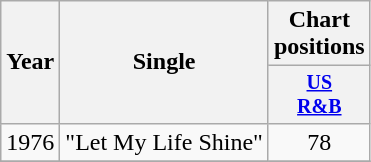<table class="wikitable" style="text-align:center;">
<tr>
<th rowspan="2">Year</th>
<th rowspan="2">Single</th>
<th>Chart positions</th>
</tr>
<tr style="font-size:smaller;">
<th width="40"><a href='#'>US<br>R&B</a></th>
</tr>
<tr>
<td>1976</td>
<td align="left">"Let My Life Shine"</td>
<td>78</td>
</tr>
<tr>
</tr>
</table>
